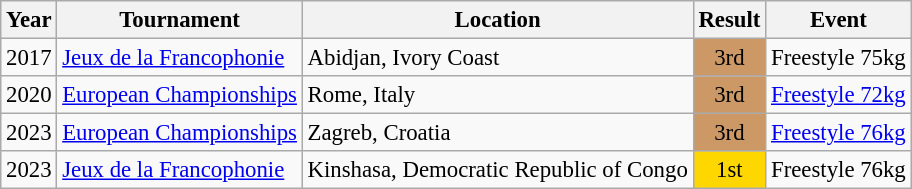<table class="wikitable" style="font-size:95%;">
<tr>
<th>Year</th>
<th>Tournament</th>
<th>Location</th>
<th>Result</th>
<th>Event</th>
</tr>
<tr>
<td>2017</td>
<td><a href='#'>Jeux de la Francophonie</a></td>
<td>Abidjan, Ivory Coast</td>
<td align="center" bgcolor="cc9966">3rd</td>
<td>Freestyle 75kg</td>
</tr>
<tr>
<td>2020</td>
<td><a href='#'>European Championships</a></td>
<td>Rome, Italy</td>
<td align="center" bgcolor="cc9966">3rd</td>
<td><a href='#'>Freestyle 72kg</a></td>
</tr>
<tr>
<td>2023</td>
<td><a href='#'>European Championships</a></td>
<td>Zagreb, Croatia</td>
<td align="center" bgcolor="cc9966">3rd</td>
<td><a href='#'>Freestyle 76kg</a></td>
</tr>
<tr>
<td>2023</td>
<td><a href='#'>Jeux de la Francophonie</a></td>
<td>Kinshasa, Democratic Republic of Congo</td>
<td align="center" bgcolor="gold">1st</td>
<td>Freestyle 76kg</td>
</tr>
</table>
